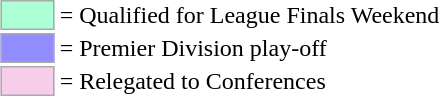<table style="margin:1em auto;">
<tr>
<td style="background-color:#ADFFD6; border:1px solid #aaaaaa; width:2em;"></td>
<td>= Qualified for League Finals Weekend</td>
</tr>
<tr>
<td style="background-color:#928DFF; border:1px solid #aaaaaa; width:2em;"></td>
<td>= Premier Division play-off</td>
</tr>
<tr>
<td style="background-color:#F6CEEC; border:1px solid #aaaaaa; width:2em;"></td>
<td>= Relegated to Conferences</td>
</tr>
</table>
